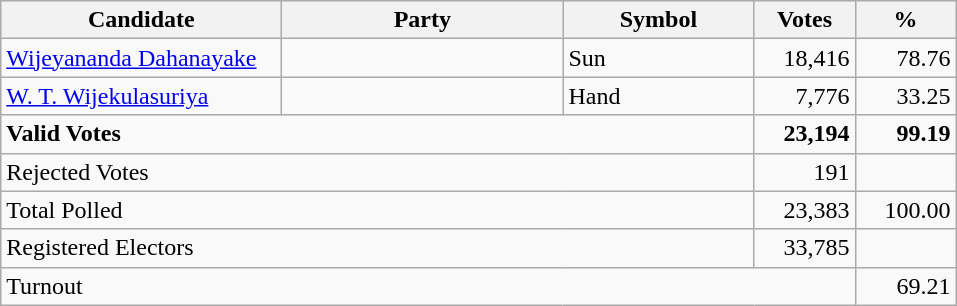<table class="wikitable" border="1" style="text-align:right;">
<tr>
<th align=left width="180">Candidate</th>
<th align=left width="180">Party</th>
<th align=left width="120">Symbol</th>
<th align=left width="60">Votes</th>
<th align=left width="60">%</th>
</tr>
<tr>
<td align=left><a href='#'>Wijeyananda Dahanayake</a></td>
<td></td>
<td align=left>Sun</td>
<td align=right>18,416</td>
<td align=right>78.76</td>
</tr>
<tr>
<td align=left><a href='#'>W. T. Wijekulasuriya</a></td>
<td></td>
<td align=left>Hand</td>
<td align=right>7,776</td>
<td align=right>33.25</td>
</tr>
<tr>
<td align=left colspan=3><strong>Valid Votes</strong></td>
<td align=right><strong>23,194</strong></td>
<td align=right><strong>99.19</strong></td>
</tr>
<tr>
<td align=left colspan=3>Rejected Votes</td>
<td align=right>191</td>
<td align=right></td>
</tr>
<tr>
<td align=left colspan=3>Total Polled</td>
<td align=right>23,383</td>
<td align=right>100.00</td>
</tr>
<tr>
<td align=left colspan=3>Registered Electors</td>
<td align=right>33,785</td>
<td></td>
</tr>
<tr>
<td align=left colspan=4>Turnout</td>
<td align=right>69.21</td>
</tr>
</table>
